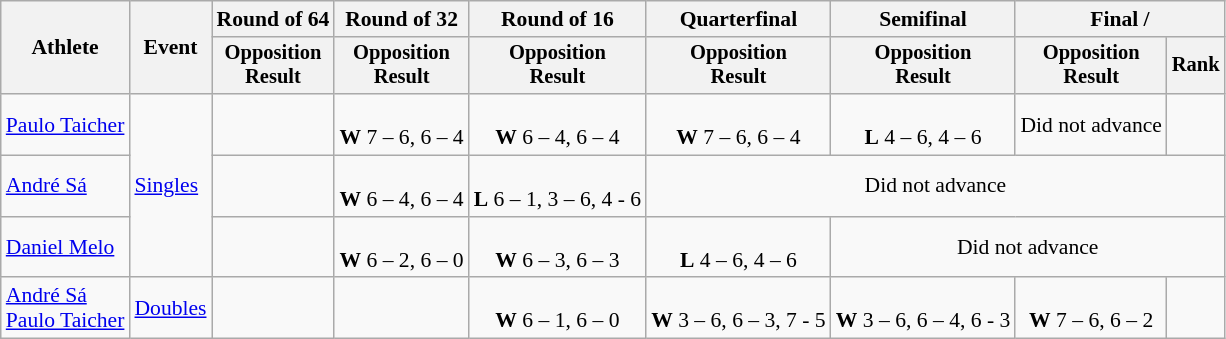<table class=wikitable style=font-size:90%;text-align:center>
<tr>
<th rowspan=2>Athlete</th>
<th rowspan=2>Event</th>
<th>Round of 64</th>
<th>Round of 32</th>
<th>Round of 16</th>
<th>Quarterfinal</th>
<th>Semifinal</th>
<th colspan=2>Final / </th>
</tr>
<tr style=font-size:95%>
<th>Opposition<br>Result</th>
<th>Opposition<br>Result</th>
<th>Opposition<br>Result</th>
<th>Opposition<br>Result</th>
<th>Opposition<br>Result</th>
<th>Opposition<br>Result</th>
<th>Rank</th>
</tr>
<tr>
<td align=left><a href='#'>Paulo Taicher</a></td>
<td align=left rowspan=3><a href='#'>Singles</a></td>
<td></td>
<td><br><strong>W</strong> 7 – 6, 6 – 4</td>
<td><br><strong>W</strong> 6 – 4, 6 – 4</td>
<td><br><strong>W</strong> 7 – 6, 6 – 4</td>
<td><br><strong>L</strong> 4 – 6, 4 – 6</td>
<td>Did not advance</td>
<td></td>
</tr>
<tr>
<td align=left><a href='#'>André Sá</a></td>
<td></td>
<td><br><strong>W</strong> 6 – 4, 6 – 4</td>
<td><br><strong>L</strong> 6 – 1, 3 – 6, 4 - 6</td>
<td colspan=4>Did not advance</td>
</tr>
<tr>
<td align=left><a href='#'>Daniel Melo</a></td>
<td></td>
<td><br><strong>W</strong> 6 – 2, 6 – 0</td>
<td><br><strong>W</strong> 6 – 3, 6 – 3</td>
<td><br><strong>L</strong> 4 – 6, 4 – 6</td>
<td colspan=3>Did not advance</td>
</tr>
<tr>
<td align=left><a href='#'>André Sá</a><br><a href='#'>Paulo Taicher</a></td>
<td align=left><a href='#'>Doubles</a></td>
<td></td>
<td></td>
<td align=center><br><strong>W</strong> 6 – 1, 6 – 0</td>
<td align=center><br><strong>W</strong> 3 – 6, 6 – 3, 7 - 5</td>
<td align=center><br><strong>W</strong> 3 – 6, 6 – 4, 6 - 3</td>
<td align=center><br><strong>W</strong> 7 – 6, 6 – 2</td>
<td></td>
</tr>
</table>
